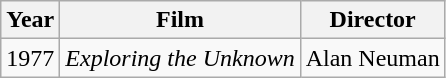<table class="wikitable">
<tr>
<th>Year</th>
<th>Film</th>
<th>Director</th>
</tr>
<tr>
<td>1977</td>
<td><em>Exploring the Unknown</em></td>
<td>Alan Neuman</td>
</tr>
</table>
